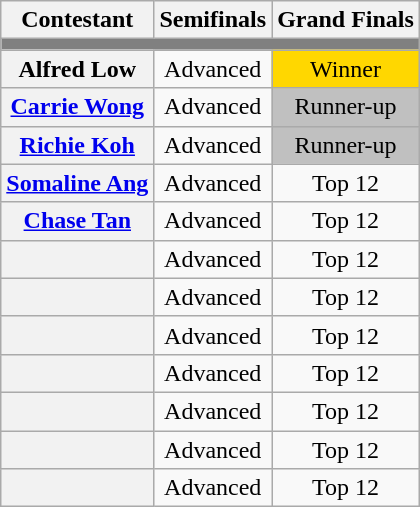<table class="wikitable" style="text-align:center;">
<tr>
<th>Contestant</th>
<th>Semifinals</th>
<th>Grand Finals</th>
</tr>
<tr>
<th colspan="4" style="background:gray;"></th>
</tr>
<tr>
<th>Alfred Low</th>
<td>Advanced</td>
<td style="background:gold;">Winner</td>
</tr>
<tr>
<th><a href='#'>Carrie Wong</a></th>
<td>Advanced</td>
<td style="background:silver;">Runner-up</td>
</tr>
<tr>
<th><a href='#'>Richie Koh</a></th>
<td>Advanced</td>
<td style="background:silver;">Runner-up</td>
</tr>
<tr>
<th><a href='#'>Somaline Ang</a></th>
<td>Advanced</td>
<td>Top 12</td>
</tr>
<tr>
<th><a href='#'>Chase Tan</a></th>
<td>Advanced</td>
<td>Top 12</td>
</tr>
<tr>
<th></th>
<td>Advanced</td>
<td>Top 12</td>
</tr>
<tr>
<th></th>
<td>Advanced</td>
<td>Top 12</td>
</tr>
<tr>
<th></th>
<td>Advanced</td>
<td>Top 12</td>
</tr>
<tr>
<th></th>
<td>Advanced</td>
<td>Top 12</td>
</tr>
<tr>
<th></th>
<td>Advanced</td>
<td>Top 12</td>
</tr>
<tr>
<th></th>
<td>Advanced</td>
<td>Top 12</td>
</tr>
<tr>
<th></th>
<td>Advanced</td>
<td>Top 12</td>
</tr>
</table>
